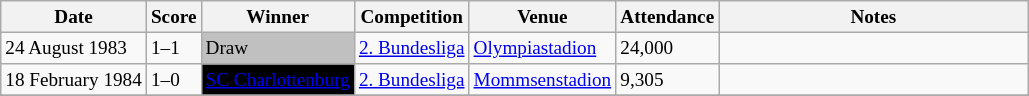<table class="wikitable sortable" style="font-size:80%">
<tr>
<th>Date</th>
<th>Score</th>
<th>Winner</th>
<th>Competition</th>
<th>Venue</th>
<th>Attendance</th>
<th class="unsortable" width=200px>Notes</th>
</tr>
<tr>
<td>24 August 1983</td>
<td>1–1</td>
<td style="background:silver">Draw</td>
<td><a href='#'>2. Bundesliga</a></td>
<td><a href='#'>Olympiastadion</a></td>
<td>24,000</td>
<td></td>
</tr>
<tr>
<td>18 February 1984</td>
<td>1–0</td>
<td style="background:black"><a href='#'><span>SC Charlottenburg</span></a></td>
<td><a href='#'>2. Bundesliga</a></td>
<td><a href='#'>Mommsenstadion</a></td>
<td>9,305</td>
<td></td>
</tr>
<tr>
</tr>
</table>
